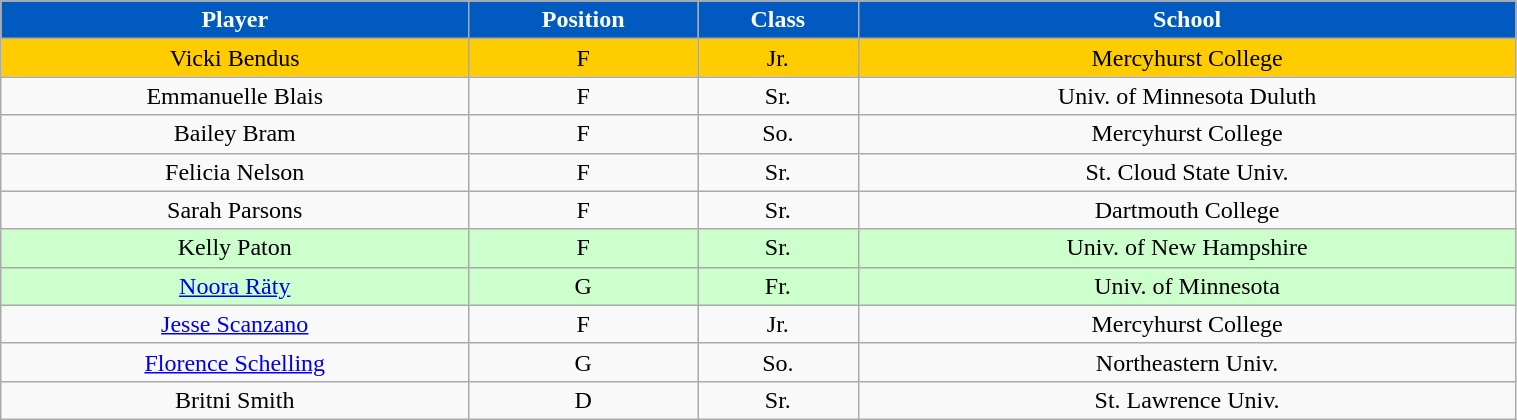<table class="wikitable" style="width:80%;">
<tr style="text-align:center; background:#005ac0; color:#fff;">
<td><strong>Player</strong></td>
<td><strong>Position</strong></td>
<td><strong>Class</strong></td>
<td><strong>School</strong></td>
</tr>
<tr style="text-align:center; background:#fc0;">
<td>Vicki Bendus</td>
<td>F</td>
<td>Jr.</td>
<td>Mercyhurst College</td>
</tr>
<tr style="text-align:center;" bgcolor="">
<td>Emmanuelle Blais</td>
<td>F</td>
<td>Sr.</td>
<td>Univ. of Minnesota Duluth</td>
</tr>
<tr style="text-align:center;" bgcolor="">
<td>Bailey Bram</td>
<td>F</td>
<td>So.</td>
<td>Mercyhurst College</td>
</tr>
<tr style="text-align:center;" bgcolor="">
<td>Felicia Nelson</td>
<td>F</td>
<td>Sr.</td>
<td>St. Cloud State Univ.</td>
</tr>
<tr style="text-align:center;" bgcolor="">
<td>Sarah Parsons</td>
<td>F</td>
<td>Sr.</td>
<td>Dartmouth College</td>
</tr>
<tr style="text-align:center; background:#cfc;">
<td>Kelly Paton</td>
<td>F</td>
<td>Sr.</td>
<td>Univ. of New Hampshire</td>
</tr>
<tr style="text-align:center; background:#cfc;">
<td><a href='#'>Noora Räty</a></td>
<td>G</td>
<td>Fr.</td>
<td>Univ. of Minnesota</td>
</tr>
<tr style="text-align:center;" bgcolor="">
<td><a href='#'>Jesse Scanzano</a></td>
<td>F</td>
<td>Jr.</td>
<td>Mercyhurst College</td>
</tr>
<tr style="text-align:center;" bgcolor="">
<td><a href='#'>Florence Schelling</a></td>
<td>G</td>
<td>So.</td>
<td>Northeastern Univ.</td>
</tr>
<tr style="text-align:center;" bgcolor="">
<td>Britni Smith</td>
<td>D</td>
<td>Sr.</td>
<td>St. Lawrence Univ.</td>
</tr>
</table>
